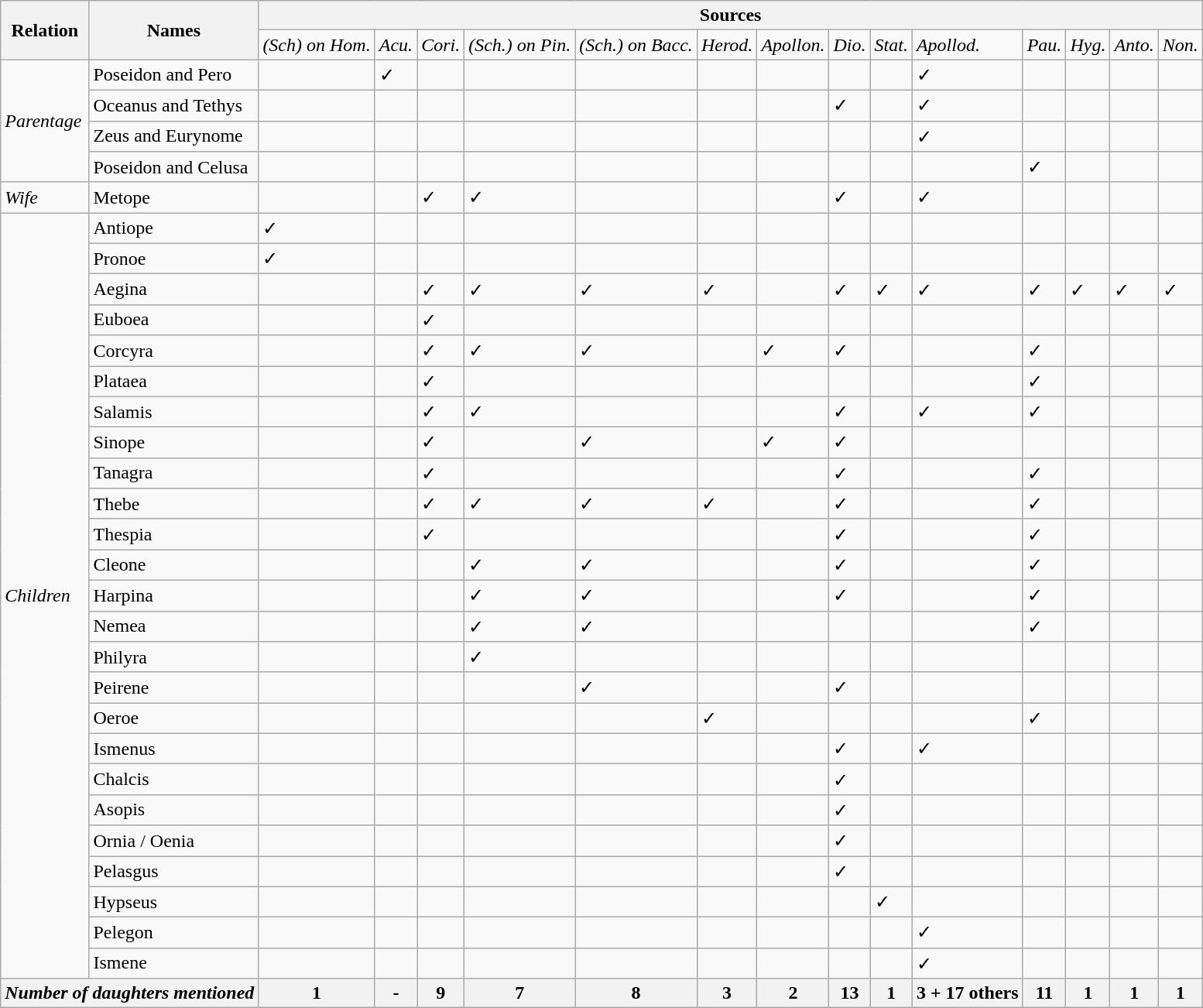<table class="wikitable">
<tr>
<th rowspan="2">Relation</th>
<th rowspan="2">Names</th>
<th colspan="14">Sources</th>
</tr>
<tr>
<td><em>(Sch) on Hom.</em></td>
<td><em>Acu.</em></td>
<td><em>Cori.</em></td>
<td><em>(Sch.) on Pin.</em></td>
<td><em>(Sch.) on Bacc.</em></td>
<td><em>Herod.</em></td>
<td><em>Apollon.</em></td>
<td><em>Dio.</em></td>
<td><em>Stat.</em></td>
<td><em>Apollod.</em></td>
<td><em>Pau.</em></td>
<td><em>Hyg.</em></td>
<td><em>Anto.</em></td>
<td><em>Non.</em></td>
</tr>
<tr>
<td rowspan="4"><em>Parentage</em></td>
<td>Poseidon and Pero</td>
<td></td>
<td>✓</td>
<td></td>
<td></td>
<td></td>
<td></td>
<td></td>
<td></td>
<td></td>
<td>✓</td>
<td></td>
<td></td>
<td></td>
<td></td>
</tr>
<tr>
<td>Oceanus and Tethys</td>
<td></td>
<td></td>
<td></td>
<td></td>
<td></td>
<td></td>
<td></td>
<td>✓</td>
<td></td>
<td>✓</td>
<td></td>
<td></td>
<td></td>
<td></td>
</tr>
<tr>
<td>Zeus and Eurynome</td>
<td></td>
<td></td>
<td></td>
<td></td>
<td></td>
<td></td>
<td></td>
<td></td>
<td></td>
<td>✓</td>
<td></td>
<td></td>
<td></td>
<td></td>
</tr>
<tr>
<td>Poseidon and Celusa</td>
<td></td>
<td></td>
<td></td>
<td></td>
<td></td>
<td></td>
<td></td>
<td></td>
<td></td>
<td></td>
<td>✓</td>
<td></td>
<td></td>
<td></td>
</tr>
<tr>
<td><em>Wife</em></td>
<td>Metope</td>
<td></td>
<td></td>
<td>✓</td>
<td>✓</td>
<td></td>
<td></td>
<td></td>
<td>✓</td>
<td></td>
<td>✓</td>
<td></td>
<td></td>
<td></td>
<td></td>
</tr>
<tr>
<td rowspan="25"><em>Children</em></td>
<td>Antiope</td>
<td>✓</td>
<td></td>
<td></td>
<td></td>
<td></td>
<td></td>
<td></td>
<td></td>
<td></td>
<td></td>
<td></td>
<td></td>
<td></td>
<td></td>
</tr>
<tr>
<td>Pronoe</td>
<td>✓</td>
<td></td>
<td></td>
<td></td>
<td></td>
<td></td>
<td></td>
<td></td>
<td></td>
<td></td>
<td></td>
<td></td>
<td></td>
<td></td>
</tr>
<tr>
<td>Aegina</td>
<td></td>
<td></td>
<td>✓</td>
<td>✓</td>
<td>✓</td>
<td>✓</td>
<td></td>
<td>✓</td>
<td>✓</td>
<td>✓</td>
<td>✓</td>
<td>✓</td>
<td>✓</td>
<td>✓</td>
</tr>
<tr>
<td>Euboea</td>
<td></td>
<td></td>
<td>✓</td>
<td></td>
<td></td>
<td></td>
<td></td>
<td></td>
<td></td>
<td></td>
<td></td>
<td></td>
<td></td>
<td></td>
</tr>
<tr>
<td>Corcyra</td>
<td></td>
<td></td>
<td>✓</td>
<td>✓</td>
<td>✓</td>
<td></td>
<td>✓</td>
<td>✓</td>
<td></td>
<td></td>
<td>✓</td>
<td></td>
<td></td>
<td></td>
</tr>
<tr>
<td>Plataea</td>
<td></td>
<td></td>
<td>✓</td>
<td></td>
<td></td>
<td></td>
<td></td>
<td></td>
<td></td>
<td></td>
<td>✓</td>
<td></td>
<td></td>
<td></td>
</tr>
<tr>
<td>Salamis</td>
<td></td>
<td></td>
<td>✓</td>
<td>✓</td>
<td></td>
<td></td>
<td></td>
<td>✓</td>
<td></td>
<td>✓</td>
<td>✓</td>
<td></td>
<td></td>
<td></td>
</tr>
<tr>
<td>Sinope</td>
<td></td>
<td></td>
<td>✓</td>
<td></td>
<td>✓</td>
<td></td>
<td>✓</td>
<td>✓</td>
<td></td>
<td></td>
<td></td>
<td></td>
<td></td>
<td></td>
</tr>
<tr>
<td>Tanagra</td>
<td></td>
<td></td>
<td>✓</td>
<td></td>
<td></td>
<td></td>
<td></td>
<td>✓</td>
<td></td>
<td></td>
<td>✓</td>
<td></td>
<td></td>
<td></td>
</tr>
<tr>
<td>Thebe</td>
<td></td>
<td></td>
<td>✓</td>
<td>✓</td>
<td>✓</td>
<td>✓</td>
<td></td>
<td>✓</td>
<td></td>
<td></td>
<td>✓</td>
<td></td>
<td></td>
<td></td>
</tr>
<tr>
<td>Thespia</td>
<td></td>
<td></td>
<td>✓</td>
<td></td>
<td></td>
<td></td>
<td></td>
<td>✓</td>
<td></td>
<td></td>
<td>✓</td>
<td></td>
<td></td>
<td></td>
</tr>
<tr>
<td>Cleone</td>
<td></td>
<td></td>
<td></td>
<td>✓</td>
<td>✓</td>
<td></td>
<td></td>
<td>✓</td>
<td></td>
<td></td>
<td>✓</td>
<td></td>
<td></td>
<td></td>
</tr>
<tr>
<td>Harpina</td>
<td></td>
<td></td>
<td></td>
<td>✓</td>
<td>✓</td>
<td></td>
<td></td>
<td>✓</td>
<td></td>
<td></td>
<td>✓</td>
<td></td>
<td></td>
<td></td>
</tr>
<tr>
<td>Nemea</td>
<td></td>
<td></td>
<td></td>
<td>✓</td>
<td>✓</td>
<td></td>
<td></td>
<td></td>
<td></td>
<td></td>
<td>✓</td>
<td></td>
<td></td>
<td></td>
</tr>
<tr>
<td>Philyra</td>
<td></td>
<td></td>
<td></td>
<td>✓</td>
<td></td>
<td></td>
<td></td>
<td></td>
<td></td>
<td></td>
<td></td>
<td></td>
<td></td>
<td></td>
</tr>
<tr>
<td>Peirene</td>
<td></td>
<td></td>
<td></td>
<td></td>
<td>✓</td>
<td></td>
<td></td>
<td>✓</td>
<td></td>
<td></td>
<td></td>
<td></td>
<td></td>
<td></td>
</tr>
<tr>
<td>Oeroe</td>
<td></td>
<td></td>
<td></td>
<td></td>
<td></td>
<td>✓</td>
<td></td>
<td></td>
<td></td>
<td></td>
<td>✓</td>
<td></td>
<td></td>
<td></td>
</tr>
<tr>
<td>Ismenus</td>
<td></td>
<td></td>
<td></td>
<td></td>
<td></td>
<td></td>
<td></td>
<td>✓</td>
<td></td>
<td>✓</td>
<td></td>
<td></td>
<td></td>
<td></td>
</tr>
<tr>
<td>Chalcis</td>
<td></td>
<td></td>
<td></td>
<td></td>
<td></td>
<td></td>
<td></td>
<td>✓</td>
<td></td>
<td></td>
<td></td>
<td></td>
<td></td>
<td></td>
</tr>
<tr>
<td>Asopis</td>
<td></td>
<td></td>
<td></td>
<td></td>
<td></td>
<td></td>
<td></td>
<td>✓</td>
<td></td>
<td></td>
<td></td>
<td></td>
<td></td>
<td></td>
</tr>
<tr>
<td>Ornia / Oenia</td>
<td></td>
<td></td>
<td></td>
<td></td>
<td></td>
<td></td>
<td></td>
<td>✓</td>
<td></td>
<td></td>
<td></td>
<td></td>
<td></td>
<td></td>
</tr>
<tr>
<td>Pelasgus</td>
<td></td>
<td></td>
<td></td>
<td></td>
<td></td>
<td></td>
<td></td>
<td>✓</td>
<td></td>
<td></td>
<td></td>
<td></td>
<td></td>
<td></td>
</tr>
<tr>
<td>Hypseus</td>
<td></td>
<td></td>
<td></td>
<td></td>
<td></td>
<td></td>
<td></td>
<td></td>
<td>✓</td>
<td></td>
<td></td>
<td></td>
<td></td>
<td></td>
</tr>
<tr>
<td>Pelegon</td>
<td></td>
<td></td>
<td></td>
<td></td>
<td></td>
<td></td>
<td></td>
<td></td>
<td></td>
<td>✓</td>
<td></td>
<td></td>
<td></td>
<td></td>
</tr>
<tr>
<td>Ismene</td>
<td></td>
<td></td>
<td></td>
<td></td>
<td></td>
<td></td>
<td></td>
<td></td>
<td></td>
<td>✓</td>
<td></td>
<td></td>
<td></td>
<td></td>
</tr>
<tr>
<th colspan="2"><em>Number of daughters mentioned</em></th>
<th>1</th>
<th>-</th>
<th>9</th>
<th>7</th>
<th>8</th>
<th>3</th>
<th>2</th>
<th>13</th>
<th>1</th>
<th>3 + 17 others</th>
<th>11</th>
<th>1</th>
<th>1</th>
<th>1</th>
</tr>
</table>
